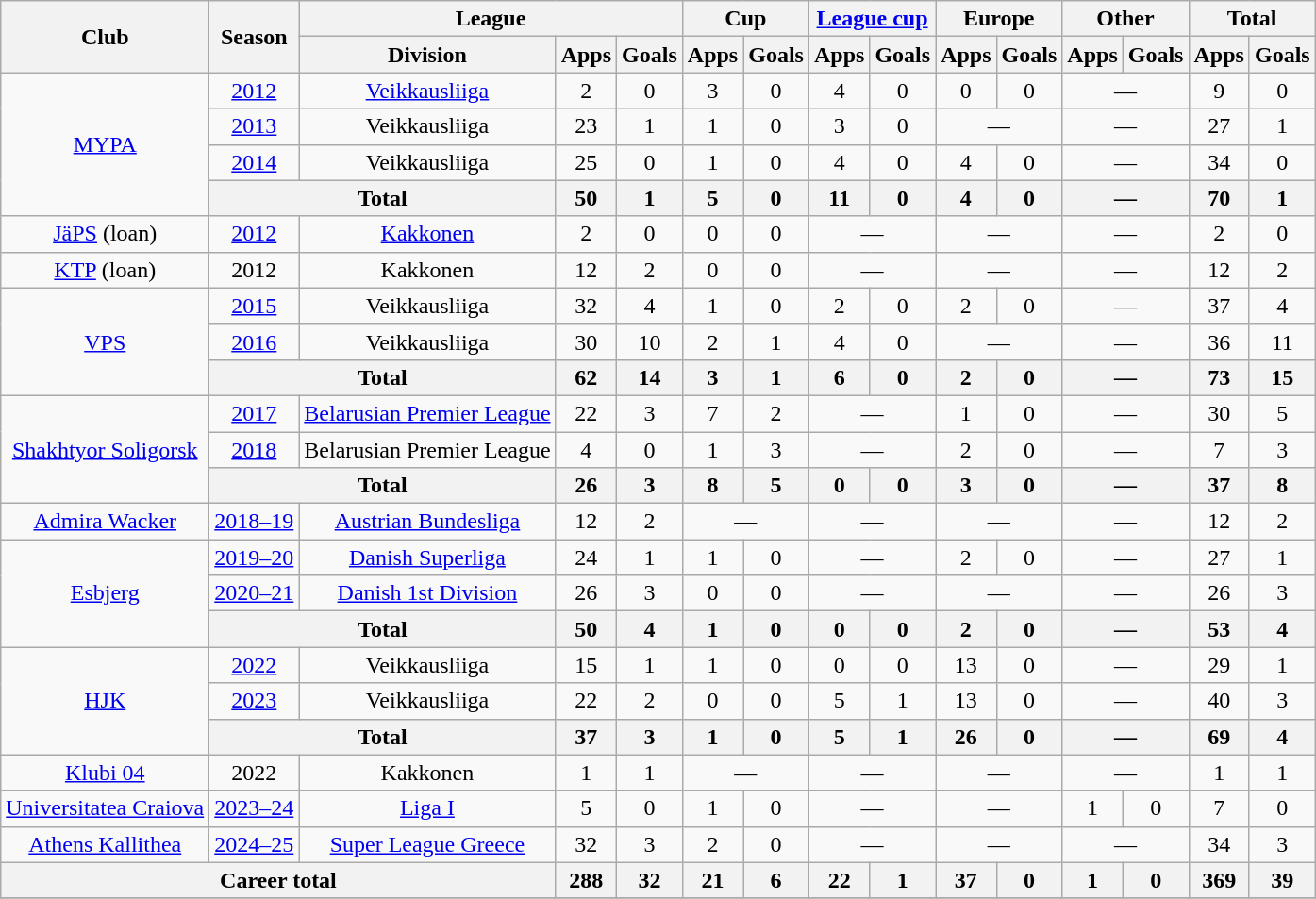<table class="wikitable" style="text-align:center">
<tr>
<th rowspan="2">Club</th>
<th rowspan="2">Season</th>
<th colspan="3">League</th>
<th colspan="2">Cup</th>
<th colspan="2"><a href='#'>League cup</a></th>
<th colspan="2">Europe</th>
<th colspan="2">Other</th>
<th colspan="2">Total</th>
</tr>
<tr>
<th>Division</th>
<th>Apps</th>
<th>Goals</th>
<th>Apps</th>
<th>Goals</th>
<th>Apps</th>
<th>Goals</th>
<th>Apps</th>
<th>Goals</th>
<th>Apps</th>
<th>Goals</th>
<th>Apps</th>
<th>Goals</th>
</tr>
<tr>
<td rowspan="4"><a href='#'>MYPA</a></td>
<td><a href='#'>2012</a></td>
<td><a href='#'>Veikkausliiga</a></td>
<td>2</td>
<td>0</td>
<td>3</td>
<td>0</td>
<td>4</td>
<td>0</td>
<td>0</td>
<td>0</td>
<td colspan="2">—</td>
<td>9</td>
<td>0</td>
</tr>
<tr>
<td><a href='#'>2013</a></td>
<td>Veikkausliiga</td>
<td>23</td>
<td>1</td>
<td>1</td>
<td>0</td>
<td>3</td>
<td>0</td>
<td colspan="2">—</td>
<td colspan="2">—</td>
<td>27</td>
<td>1</td>
</tr>
<tr>
<td><a href='#'>2014</a></td>
<td>Veikkausliiga</td>
<td>25</td>
<td>0</td>
<td>1</td>
<td>0</td>
<td>4</td>
<td>0</td>
<td>4</td>
<td>0</td>
<td colspan="2">—</td>
<td>34</td>
<td>0</td>
</tr>
<tr>
<th colspan="2">Total</th>
<th>50</th>
<th>1</th>
<th>5</th>
<th>0</th>
<th>11</th>
<th>0</th>
<th>4</th>
<th>0</th>
<th colspan="2">—</th>
<th>70</th>
<th>1</th>
</tr>
<tr>
<td rowspan="1"><a href='#'>JäPS</a> (loan)</td>
<td><a href='#'>2012</a></td>
<td><a href='#'>Kakkonen</a></td>
<td>2</td>
<td>0</td>
<td>0</td>
<td>0</td>
<td colspan="2">—</td>
<td colspan="2">—</td>
<td colspan="2">—</td>
<td>2</td>
<td>0</td>
</tr>
<tr>
<td rowspan="1"><a href='#'>KTP</a> (loan)</td>
<td 2012 Kakkonen>2012</td>
<td>Kakkonen</td>
<td>12</td>
<td>2</td>
<td>0</td>
<td>0</td>
<td colspan="2">—</td>
<td colspan="2">—</td>
<td colspan="2">—</td>
<td>12</td>
<td>2</td>
</tr>
<tr>
<td rowspan="3"><a href='#'>VPS</a></td>
<td><a href='#'>2015</a></td>
<td>Veikkausliiga</td>
<td>32</td>
<td>4</td>
<td>1</td>
<td>0</td>
<td>2</td>
<td>0</td>
<td>2</td>
<td>0</td>
<td colspan="2">—</td>
<td>37</td>
<td>4</td>
</tr>
<tr>
<td><a href='#'>2016</a></td>
<td>Veikkausliiga</td>
<td>30</td>
<td>10</td>
<td>2</td>
<td>1</td>
<td>4</td>
<td>0</td>
<td colspan="2">—</td>
<td colspan="2">—</td>
<td>36</td>
<td>11</td>
</tr>
<tr>
<th colspan="2">Total</th>
<th>62</th>
<th>14</th>
<th>3</th>
<th>1</th>
<th>6</th>
<th>0</th>
<th>2</th>
<th>0</th>
<th colspan="2">—</th>
<th>73</th>
<th>15</th>
</tr>
<tr>
<td rowspan="3"><a href='#'>Shakhtyor Soligorsk</a></td>
<td><a href='#'>2017</a></td>
<td><a href='#'>Belarusian Premier League</a></td>
<td>22</td>
<td>3</td>
<td>7</td>
<td>2</td>
<td colspan="2">—</td>
<td>1</td>
<td>0</td>
<td colspan="2">—</td>
<td>30</td>
<td>5</td>
</tr>
<tr>
<td><a href='#'>2018</a></td>
<td>Belarusian Premier League</td>
<td>4</td>
<td>0</td>
<td>1</td>
<td>3</td>
<td colspan="2">—</td>
<td>2</td>
<td>0</td>
<td colspan="2">—</td>
<td>7</td>
<td>3</td>
</tr>
<tr>
<th colspan="2">Total</th>
<th>26</th>
<th>3</th>
<th>8</th>
<th>5</th>
<th>0</th>
<th>0</th>
<th>3</th>
<th>0</th>
<th colspan="2">—</th>
<th>37</th>
<th>8</th>
</tr>
<tr>
<td rowspan="1"><a href='#'>Admira Wacker</a></td>
<td><a href='#'>2018–19</a></td>
<td><a href='#'>Austrian Bundesliga</a></td>
<td>12</td>
<td>2</td>
<td colspan="2">—</td>
<td colspan="2">—</td>
<td colspan="2">—</td>
<td colspan="2">—</td>
<td>12</td>
<td>2</td>
</tr>
<tr>
<td rowspan="3"><a href='#'>Esbjerg</a></td>
<td><a href='#'>2019–20</a></td>
<td rowspan="1"><a href='#'>Danish Superliga</a></td>
<td>24</td>
<td>1</td>
<td>1</td>
<td>0</td>
<td colspan="2">—</td>
<td>2</td>
<td>0</td>
<td colspan="2">—</td>
<td>27</td>
<td>1</td>
</tr>
<tr>
<td><a href='#'>2020–21</a></td>
<td rowspan="1"><a href='#'>Danish 1st Division</a></td>
<td>26</td>
<td>3</td>
<td>0</td>
<td>0</td>
<td colspan="2">—</td>
<td colspan="2">—</td>
<td colspan="2">—</td>
<td>26</td>
<td>3</td>
</tr>
<tr>
<th colspan="2">Total</th>
<th>50</th>
<th>4</th>
<th>1</th>
<th>0</th>
<th>0</th>
<th>0</th>
<th>2</th>
<th>0</th>
<th colspan="2">—</th>
<th>53</th>
<th>4</th>
</tr>
<tr>
<td rowspan="3"><a href='#'>HJK</a></td>
<td><a href='#'>2022</a></td>
<td>Veikkausliiga</td>
<td>15</td>
<td>1</td>
<td>1</td>
<td>0</td>
<td>0</td>
<td>0</td>
<td>13</td>
<td>0</td>
<td colspan="2">—</td>
<td>29</td>
<td>1</td>
</tr>
<tr>
<td><a href='#'>2023</a></td>
<td>Veikkausliiga</td>
<td>22</td>
<td>2</td>
<td>0</td>
<td>0</td>
<td>5</td>
<td>1</td>
<td>13</td>
<td>0</td>
<td colspan="2">—</td>
<td>40</td>
<td>3</td>
</tr>
<tr>
<th colspan="2">Total</th>
<th>37</th>
<th>3</th>
<th>1</th>
<th>0</th>
<th>5</th>
<th>1</th>
<th>26</th>
<th>0</th>
<th colspan="2">—</th>
<th>69</th>
<th>4</th>
</tr>
<tr>
<td><a href='#'>Klubi 04</a></td>
<td>2022</td>
<td>Kakkonen</td>
<td>1</td>
<td>1</td>
<td colspan="2">—</td>
<td colspan="2">—</td>
<td colspan="2">—</td>
<td colspan="2">—</td>
<td>1</td>
<td>1</td>
</tr>
<tr>
<td><a href='#'>Universitatea Craiova</a></td>
<td><a href='#'>2023–24</a></td>
<td rowspan="1"><a href='#'>Liga I</a></td>
<td>5</td>
<td>0</td>
<td>1</td>
<td>0</td>
<td colspan="2">—</td>
<td colspan="2">—</td>
<td>1</td>
<td>0</td>
<td>7</td>
<td>0</td>
</tr>
<tr>
<td><a href='#'>Athens Kallithea</a></td>
<td><a href='#'>2024–25</a></td>
<td><a href='#'>Super League Greece</a></td>
<td>32</td>
<td>3</td>
<td>2</td>
<td>0</td>
<td colspan="2">—</td>
<td colspan="2">—</td>
<td colspan="2">—</td>
<td>34</td>
<td>3</td>
</tr>
<tr>
<th colspan="3">Career total</th>
<th>288</th>
<th>32</th>
<th>21</th>
<th>6</th>
<th>22</th>
<th>1</th>
<th>37</th>
<th>0</th>
<th>1</th>
<th>0</th>
<th>369</th>
<th>39</th>
</tr>
<tr>
</tr>
</table>
